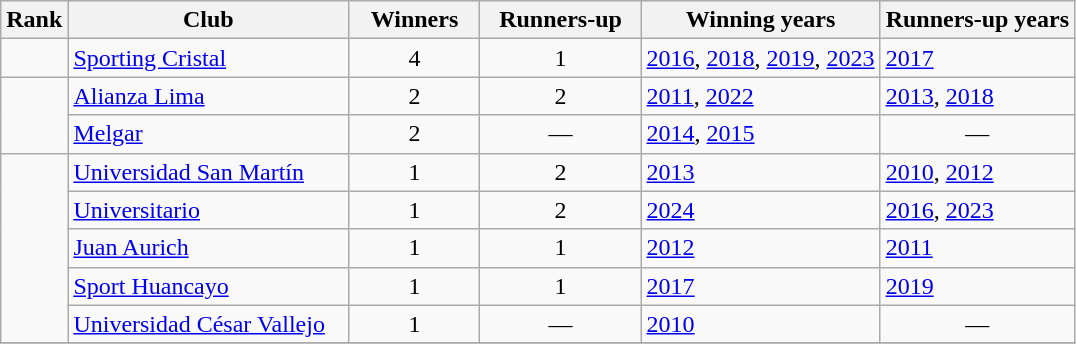<table class="wikitable sortable">
<tr>
<th>Rank</th>
<th scope=col width=180>Club</th>
<th scope=col width=80>Winners</th>
<th scope=col width=100>Runners-up</th>
<th scope=col>Winning years</th>
<th scope=col>Runners-up years</th>
</tr>
<tr>
<td rowspan="1"></td>
<td><a href='#'>Sporting Cristal</a></td>
<td align=center>4</td>
<td align=center>1</td>
<td><a href='#'>2016</a>, <a href='#'>2018</a>, <a href='#'>2019</a>, <a href='#'>2023</a></td>
<td><a href='#'>2017</a></td>
</tr>
<tr>
<td rowspan="2"></td>
<td><a href='#'>Alianza Lima</a></td>
<td align=center>2</td>
<td align=center>2</td>
<td><a href='#'>2011</a>, <a href='#'>2022</a></td>
<td><a href='#'>2013</a>, <a href='#'>2018</a></td>
</tr>
<tr>
<td><a href='#'>Melgar</a></td>
<td align=center>2</td>
<td align=center>—</td>
<td><a href='#'>2014</a>, <a href='#'>2015</a></td>
<td align=center>—</td>
</tr>
<tr>
<td rowspan="5"></td>
<td><a href='#'>Universidad San Martín</a></td>
<td align=center>1</td>
<td align=center>2</td>
<td><a href='#'>2013</a></td>
<td><a href='#'>2010</a>, <a href='#'>2012</a></td>
</tr>
<tr>
<td><a href='#'>Universitario</a></td>
<td align=center>1</td>
<td align=center>2</td>
<td><a href='#'>2024</a></td>
<td><a href='#'>2016</a>, <a href='#'>2023</a></td>
</tr>
<tr>
<td><a href='#'>Juan Aurich</a></td>
<td align=center>1</td>
<td align=center>1</td>
<td><a href='#'>2012</a></td>
<td><a href='#'>2011</a></td>
</tr>
<tr>
<td><a href='#'>Sport Huancayo</a></td>
<td align=center>1</td>
<td align=center>1</td>
<td><a href='#'>2017</a></td>
<td><a href='#'>2019</a></td>
</tr>
<tr>
<td><a href='#'>Universidad César Vallejo</a></td>
<td align=center>1</td>
<td align=center>—</td>
<td><a href='#'>2010</a></td>
<td align=center>—</td>
</tr>
<tr>
</tr>
</table>
